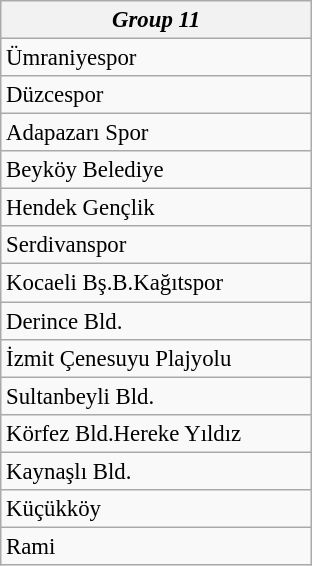<table class="wikitable collapsible collapsed" style="font-size:95%;">
<tr>
<th colspan="1" width="200"><em>Group 11</em></th>
</tr>
<tr>
<td>Ümraniyespor</td>
</tr>
<tr>
<td>Düzcespor</td>
</tr>
<tr>
<td>Adapazarı Spor</td>
</tr>
<tr>
<td>Beyköy Belediye</td>
</tr>
<tr>
<td>Hendek Gençlik</td>
</tr>
<tr>
<td>Serdivanspor</td>
</tr>
<tr>
<td>Kocaeli Bş.B.Kağıtspor</td>
</tr>
<tr>
<td>Derince Bld.</td>
</tr>
<tr>
<td>İzmit Çenesuyu Plajyolu</td>
</tr>
<tr>
<td>Sultanbeyli Bld.</td>
</tr>
<tr>
<td>Körfez Bld.Hereke Yıldız</td>
</tr>
<tr>
<td>Kaynaşlı Bld.</td>
</tr>
<tr>
<td>Küçükköy</td>
</tr>
<tr>
<td>Rami</td>
</tr>
</table>
